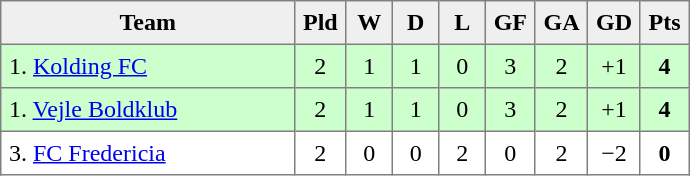<table style=border-collapse:collapse border=1 cellspacing=0 cellpadding=5>
<tr align=center bgcolor=#efefef>
<th width=185>Team</th>
<th width=20>Pld</th>
<th width=20>W</th>
<th width=20>D</th>
<th width=20>L</th>
<th width=20>GF</th>
<th width=20>GA</th>
<th width=20>GD</th>
<th width=20>Pts</th>
</tr>
<tr align=center bgcolor=ccffcc>
<td align=left>1. <a href='#'>Kolding FC</a></td>
<td>2</td>
<td>1</td>
<td>1</td>
<td>0</td>
<td>3</td>
<td>2</td>
<td>+1</td>
<td><strong>4</strong></td>
</tr>
<tr align=center bgcolor=ccffcc>
<td align=left>1. <a href='#'>Vejle Boldklub</a></td>
<td>2</td>
<td>1</td>
<td>1</td>
<td>0</td>
<td>3</td>
<td>2</td>
<td>+1</td>
<td><strong>4</strong></td>
</tr>
<tr align=center>
<td align=left>3. <a href='#'>FC Fredericia</a></td>
<td>2</td>
<td>0</td>
<td>0</td>
<td>2</td>
<td>0</td>
<td>2</td>
<td>−2</td>
<td><strong>0</strong></td>
</tr>
</table>
